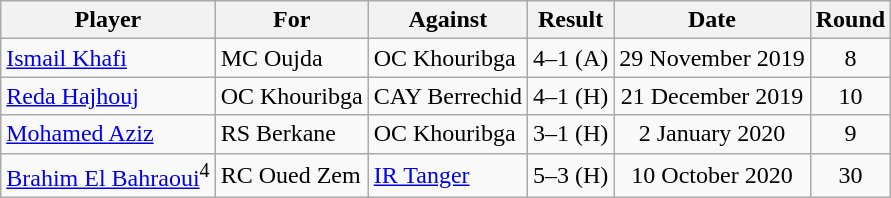<table class="wikitable sortable">
<tr>
<th>Player</th>
<th>For</th>
<th>Against</th>
<th>Result</th>
<th>Date</th>
<th>Round</th>
</tr>
<tr>
<td> <a href='#'>Ismail Khafi</a></td>
<td>MC Oujda</td>
<td>OC Khouribga</td>
<td align=center>4–1 (A)</td>
<td align=center>29 November 2019</td>
<td align=center>8</td>
</tr>
<tr>
<td> <a href='#'>Reda Hajhouj</a></td>
<td>OC Khouribga</td>
<td>CAY Berrechid</td>
<td align=center>4–1 (H)</td>
<td align=center>21 December 2019</td>
<td align=center>10</td>
</tr>
<tr>
<td> <a href='#'>Mohamed Aziz</a></td>
<td>RS Berkane</td>
<td>OC Khouribga</td>
<td align=center>3–1 (H)</td>
<td align=center>2 January 2020</td>
<td align=center>9</td>
</tr>
<tr>
<td> <a href='#'>Brahim El Bahraoui</a><sup>4</sup></td>
<td>RC Oued Zem</td>
<td><a href='#'>IR Tanger</a></td>
<td align=center>5–3 (H)</td>
<td align=center>10 October 2020</td>
<td align=center>30</td>
</tr>
</table>
